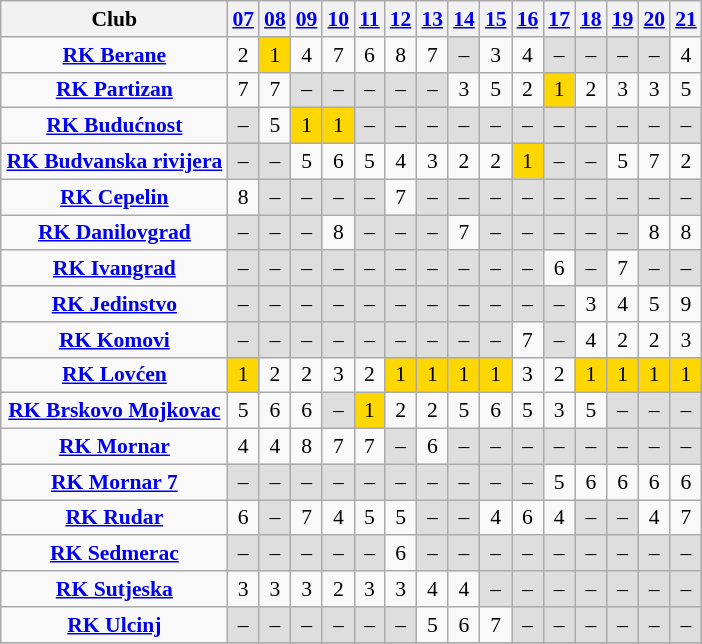<table class="wikitable sortable" style="text-align:center; font-size:90%; margin-left:1em">
<tr>
<th>Club</th>
<th><a href='#'>07</a></th>
<th><a href='#'>08</a></th>
<th><a href='#'>09</a></th>
<th><a href='#'>10</a></th>
<th><a href='#'>11</a></th>
<th><a href='#'>12</a></th>
<th><a href='#'>13</a></th>
<th><a href='#'>14</a></th>
<th><a href='#'>15</a></th>
<th><a href='#'>16</a></th>
<th><a href='#'>17</a></th>
<th><a href='#'>18</a></th>
<th><a href='#'>19</a></th>
<th><a href='#'>20</a></th>
<th><a href='#'>21</a></th>
</tr>
<tr>
<td><strong> <a href='#'>RK Berane</a> </strong></td>
<td>2</td>
<td style="background:gold">1</td>
<td>4</td>
<td>7</td>
<td>6</td>
<td>8</td>
<td>7</td>
<td style="background:#dedede;">–</td>
<td>3</td>
<td>4</td>
<td style="background:#dedede;">–</td>
<td style="background:#dedede;">–</td>
<td style="background:#dedede;">–</td>
<td style="background:#dedede;">–</td>
<td>4</td>
</tr>
<tr>
<td><strong> <a href='#'>RK Partizan</a> </strong></td>
<td>7</td>
<td>7</td>
<td style="background:#dedede;">–</td>
<td style="background:#dedede;">–</td>
<td style="background:#dedede;">–</td>
<td style="background:#dedede;">–</td>
<td style="background:#dedede;">–</td>
<td>3</td>
<td>5</td>
<td>2</td>
<td style="background:gold">1</td>
<td>2</td>
<td>3</td>
<td>3</td>
<td>5</td>
</tr>
<tr>
<td><strong> <a href='#'>RK Budućnost</a> </strong></td>
<td style="background:#dedede;">–</td>
<td>5</td>
<td style="background:gold">1</td>
<td style="background:gold">1</td>
<td style="background:#dedede;">–</td>
<td style="background:#dedede;">–</td>
<td style="background:#dedede;">–</td>
<td style="background:#dedede;">–</td>
<td style="background:#dedede;">–</td>
<td style="background:#dedede;">–</td>
<td style="background:#dedede;">–</td>
<td style="background:#dedede;">–</td>
<td style="background:#dedede;">–</td>
<td style="background:#dedede;">–</td>
<td style="background:#dedede;">–</td>
</tr>
<tr>
<td><strong> <a href='#'>RK Budvanska rivijera</a> </strong></td>
<td style="background:#dedede;">–</td>
<td style="background:#dedede;">–</td>
<td>5</td>
<td>6</td>
<td>5</td>
<td>4</td>
<td>3</td>
<td>2</td>
<td>2</td>
<td style="background:gold">1</td>
<td style="background:#dedede;">–</td>
<td style="background:#dedede;">–</td>
<td>5</td>
<td>7</td>
<td>2</td>
</tr>
<tr>
<td><strong> <a href='#'>RK Cepelin</a> </strong></td>
<td>8</td>
<td style="background:#dedede;">–</td>
<td style="background:#dedede;">–</td>
<td style="background:#dedede;">–</td>
<td style="background:#dedede;">–</td>
<td>7</td>
<td style="background:#dedede;">–</td>
<td style="background:#dedede;">–</td>
<td style="background:#dedede;">–</td>
<td style="background:#dedede;">–</td>
<td style="background:#dedede;">–</td>
<td style="background:#dedede;">–</td>
<td style="background:#dedede;">–</td>
<td style="background:#dedede;">–</td>
<td style="background:#dedede;">–</td>
</tr>
<tr>
<td><strong> <a href='#'>RK Danilovgrad</a> </strong></td>
<td style="background:#dedede;">–</td>
<td style="background:#dedede;">–</td>
<td style="background:#dedede;">–</td>
<td>8</td>
<td style="background:#dedede;">–</td>
<td style="background:#dedede;">–</td>
<td style="background:#dedede;">–</td>
<td>7</td>
<td style="background:#dedede;">–</td>
<td style="background:#dedede;">–</td>
<td style="background:#dedede;">–</td>
<td style="background:#dedede;">–</td>
<td style="background:#dedede;">–</td>
<td>8</td>
<td>8</td>
</tr>
<tr>
<td><strong> <a href='#'>RK Ivangrad</a> </strong></td>
<td style="background:#dedede;">–</td>
<td style="background:#dedede;">–</td>
<td style="background:#dedede;">–</td>
<td style="background:#dedede;">–</td>
<td style="background:#dedede;">–</td>
<td style="background:#dedede;">–</td>
<td style="background:#dedede;">–</td>
<td style="background:#dedede;">–</td>
<td style="background:#dedede;">–</td>
<td style="background:#dedede;">–</td>
<td>6</td>
<td style="background:#dedede;">–</td>
<td>7</td>
<td style="background:#dedede;">–</td>
<td style="background:#dedede;">–</td>
</tr>
<tr>
<td><strong> <a href='#'>RK Jedinstvo</a> </strong></td>
<td style="background:#dedede;">–</td>
<td style="background:#dedede;">–</td>
<td style="background:#dedede;">–</td>
<td style="background:#dedede;">–</td>
<td style="background:#dedede;">–</td>
<td style="background:#dedede;">–</td>
<td style="background:#dedede;">–</td>
<td style="background:#dedede;">–</td>
<td style="background:#dedede;">–</td>
<td style="background:#dedede;">–</td>
<td style="background:#dedede;">–</td>
<td>3</td>
<td>4</td>
<td>5</td>
<td>9</td>
</tr>
<tr>
<td><strong> <a href='#'>RK Komovi</a> </strong></td>
<td style="background:#dedede;">–</td>
<td style="background:#dedede;">–</td>
<td style="background:#dedede;">–</td>
<td style="background:#dedede;">–</td>
<td style="background:#dedede;">–</td>
<td style="background:#dedede;">–</td>
<td style="background:#dedede;">–</td>
<td style="background:#dedede;">–</td>
<td style="background:#dedede;">–</td>
<td>7</td>
<td style="background:#dedede;">–</td>
<td>4</td>
<td>2</td>
<td>2</td>
<td>3</td>
</tr>
<tr>
<td><strong> <a href='#'>RK Lovćen</a> </strong></td>
<td style="background:gold">1</td>
<td>2</td>
<td>2</td>
<td>3</td>
<td>2</td>
<td style="background:gold">1</td>
<td style="background:gold">1</td>
<td style="background:gold">1</td>
<td style="background:gold">1</td>
<td>3</td>
<td>2</td>
<td style="background:gold">1</td>
<td style="background:gold">1</td>
<td style="background:gold">1</td>
<td style="background:gold">1</td>
</tr>
<tr>
<td><strong> <a href='#'>RK Brskovo Mojkovac</a> </strong></td>
<td>5</td>
<td>6</td>
<td>6</td>
<td style="background:#dedede;">–</td>
<td style="background:gold">1</td>
<td>2</td>
<td>2</td>
<td>5</td>
<td>6</td>
<td>5</td>
<td>3</td>
<td>5</td>
<td style="background:#dedede;">–</td>
<td style="background:#dedede;">–</td>
<td style="background:#dedede;">–</td>
</tr>
<tr>
<td><strong> <a href='#'>RK Mornar</a> </strong></td>
<td>4</td>
<td>4</td>
<td>8</td>
<td>7</td>
<td>7</td>
<td style="background:#dedede;">–</td>
<td>6</td>
<td style="background:#dedede;">–</td>
<td style="background:#dedede;">–</td>
<td style="background:#dedede;">–</td>
<td style="background:#dedede;">–</td>
<td style="background:#dedede;">–</td>
<td style="background:#dedede;">–</td>
<td style="background:#dedede;">–</td>
<td style="background:#dedede;">–</td>
</tr>
<tr>
<td><strong> <a href='#'>RK Mornar 7</a> </strong></td>
<td style="background:#dedede;">–</td>
<td style="background:#dedede;">–</td>
<td style="background:#dedede;">–</td>
<td style="background:#dedede;">–</td>
<td style="background:#dedede;">–</td>
<td style="background:#dedede;">–</td>
<td style="background:#dedede;">–</td>
<td style="background:#dedede;">–</td>
<td style="background:#dedede;">–</td>
<td style="background:#dedede;">–</td>
<td>5</td>
<td>6</td>
<td>6</td>
<td>6</td>
<td>6</td>
</tr>
<tr>
<td><strong> <a href='#'>RK Rudar</a> </strong></td>
<td>6</td>
<td style="background:#dedede;">–</td>
<td>7</td>
<td>4</td>
<td>5</td>
<td>5</td>
<td style="background:#dedede;">–</td>
<td style="background:#dedede;">–</td>
<td>4</td>
<td>6</td>
<td>4</td>
<td style="background:#dedede;">–</td>
<td style="background:#dedede;">–</td>
<td>4</td>
<td>7</td>
</tr>
<tr>
<td><strong> <a href='#'>RK Sedmerac</a> </strong></td>
<td style="background:#dedede;">–</td>
<td style="background:#dedede;">–</td>
<td style="background:#dedede;">–</td>
<td style="background:#dedede;">–</td>
<td style="background:#dedede;">–</td>
<td>6</td>
<td style="background:#dedede;">–</td>
<td style="background:#dedede;">–</td>
<td style="background:#dedede;">–</td>
<td style="background:#dedede;">–</td>
<td style="background:#dedede;">–</td>
<td style="background:#dedede;">–</td>
<td style="background:#dedede;">–</td>
<td style="background:#dedede;">–</td>
<td style="background:#dedede;">–</td>
</tr>
<tr>
<td><strong> <a href='#'>RK Sutjeska</a> </strong></td>
<td>3</td>
<td>3</td>
<td>3</td>
<td>2</td>
<td>3</td>
<td>3</td>
<td>4</td>
<td>4</td>
<td style="background:#dedede;">–</td>
<td style="background:#dedede;">–</td>
<td style="background:#dedede;">–</td>
<td style="background:#dedede;">–</td>
<td style="background:#dedede;">–</td>
<td style="background:#dedede;">–</td>
<td style="background:#dedede;">–</td>
</tr>
<tr>
<td><strong> <a href='#'>RK Ulcinj</a> </strong></td>
<td style="background:#dedede;">–</td>
<td style="background:#dedede;">–</td>
<td style="background:#dedede;">–</td>
<td style="background:#dedede;">–</td>
<td style="background:#dedede;">–</td>
<td style="background:#dedede;">–</td>
<td>5</td>
<td>6</td>
<td>7</td>
<td style="background:#dedede;">–</td>
<td style="background:#dedede;">–</td>
<td style="background:#dedede;">–</td>
<td style="background:#dedede;">–</td>
<td style="background:#dedede;">–</td>
<td style="background:#dedede;">–</td>
</tr>
<tr>
</tr>
<tr class="sortbottom">
</tr>
</table>
